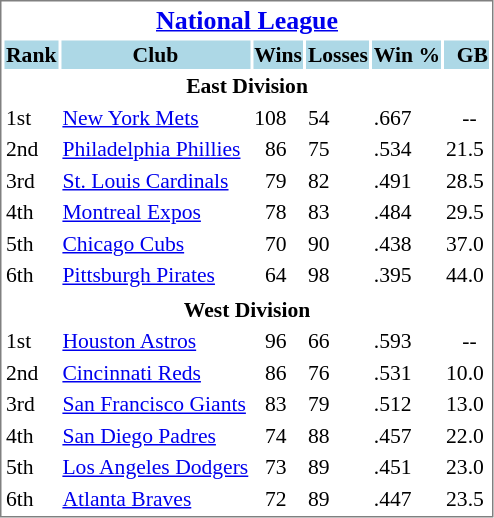<table cellpadding="1" style="width:auto;font-size: 90%; border: 1px solid gray;">
<tr align="center" style="font-size: larger;">
<th colspan=6><a href='#'>National League</a></th>
</tr>
<tr style="background:lightblue;">
<th>Rank</th>
<th>Club</th>
<th>Wins</th>
<th>Losses</th>
<th>Win %</th>
<th>  GB</th>
</tr>
<tr align="center" style="vertical-align: middle;">
<th colspan=6>East Division</th>
</tr>
<tr>
<td>1st</td>
<td><a href='#'>New York Mets</a></td>
<td>108</td>
<td>54</td>
<td>.667</td>
<td>   --</td>
</tr>
<tr>
<td>2nd</td>
<td><a href='#'>Philadelphia Phillies</a></td>
<td>  86</td>
<td>75</td>
<td>.534</td>
<td>21.5</td>
</tr>
<tr>
<td>3rd</td>
<td><a href='#'>St. Louis Cardinals</a></td>
<td>  79</td>
<td>82</td>
<td>.491</td>
<td>28.5</td>
</tr>
<tr>
<td>4th</td>
<td><a href='#'>Montreal Expos</a></td>
<td>  78</td>
<td>83</td>
<td>.484</td>
<td>29.5</td>
</tr>
<tr>
<td>5th</td>
<td><a href='#'>Chicago Cubs</a></td>
<td>  70</td>
<td>90</td>
<td>.438</td>
<td>37.0</td>
</tr>
<tr>
<td>6th</td>
<td><a href='#'>Pittsburgh Pirates</a></td>
<td>  64</td>
<td>98</td>
<td>.395</td>
<td>44.0</td>
</tr>
<tr>
</tr>
<tr align="center" style="vertical-align: middle;">
<th colspan=6>West Division</th>
</tr>
<tr>
<td>1st</td>
<td><a href='#'>Houston Astros</a></td>
<td>  96</td>
<td>66</td>
<td>.593</td>
<td>   --</td>
</tr>
<tr>
<td>2nd</td>
<td><a href='#'>Cincinnati Reds</a></td>
<td>  86</td>
<td>76</td>
<td>.531</td>
<td>10.0</td>
</tr>
<tr>
<td>3rd</td>
<td><a href='#'>San Francisco Giants</a></td>
<td>  83</td>
<td>79</td>
<td>.512</td>
<td>13.0</td>
</tr>
<tr>
<td>4th</td>
<td><a href='#'>San Diego Padres</a></td>
<td>  74</td>
<td>88</td>
<td>.457</td>
<td>22.0</td>
</tr>
<tr>
<td>5th</td>
<td><a href='#'>Los Angeles Dodgers</a></td>
<td>  73</td>
<td>89</td>
<td>.451</td>
<td>23.0</td>
</tr>
<tr>
<td>6th</td>
<td><a href='#'>Atlanta Braves</a></td>
<td>  72</td>
<td>89</td>
<td>.447</td>
<td>23.5</td>
</tr>
</table>
